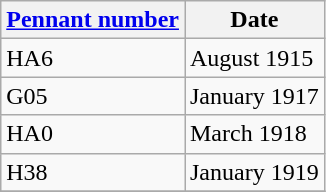<table class="wikitable" style="text-align:left">
<tr>
<th><a href='#'>Pennant number</a></th>
<th>Date</th>
</tr>
<tr>
<td>HA6</td>
<td>August 1915</td>
</tr>
<tr>
<td>G05</td>
<td>January 1917</td>
</tr>
<tr>
<td>HA0</td>
<td>March 1918</td>
</tr>
<tr>
<td>H38</td>
<td>January 1919</td>
</tr>
<tr>
</tr>
</table>
